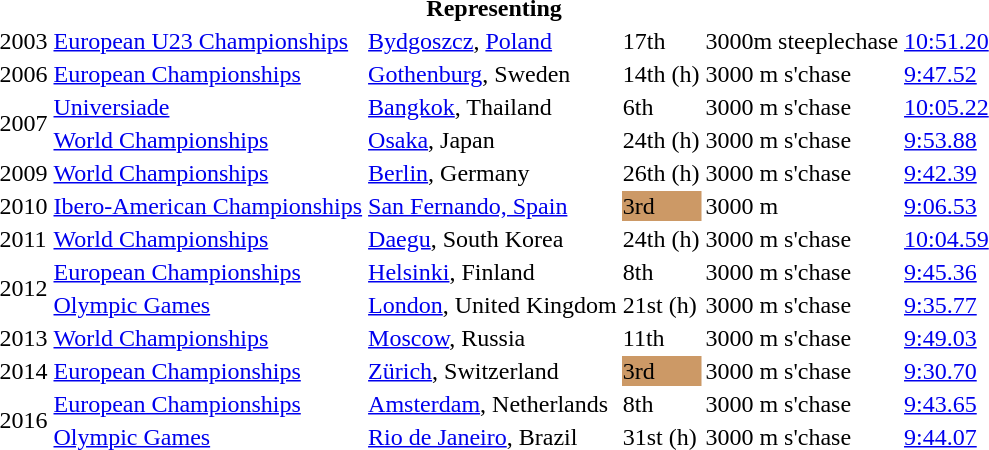<table>
<tr>
<th colspan="6">Representing </th>
</tr>
<tr>
<td>2003</td>
<td><a href='#'>European U23 Championships</a></td>
<td><a href='#'>Bydgoszcz</a>, <a href='#'>Poland</a></td>
<td>17th</td>
<td>3000m steeplechase</td>
<td><a href='#'>10:51.20</a></td>
</tr>
<tr>
<td>2006</td>
<td><a href='#'>European Championships</a></td>
<td><a href='#'>Gothenburg</a>, Sweden</td>
<td>14th (h)</td>
<td>3000 m s'chase</td>
<td><a href='#'>9:47.52</a></td>
</tr>
<tr>
<td rowspan=2>2007</td>
<td><a href='#'>Universiade</a></td>
<td><a href='#'>Bangkok</a>, Thailand</td>
<td>6th</td>
<td>3000 m s'chase</td>
<td><a href='#'>10:05.22</a></td>
</tr>
<tr>
<td><a href='#'>World Championships</a></td>
<td><a href='#'>Osaka</a>, Japan</td>
<td>24th (h)</td>
<td>3000 m s'chase</td>
<td><a href='#'>9:53.88</a></td>
</tr>
<tr>
<td>2009</td>
<td><a href='#'>World Championships</a></td>
<td><a href='#'>Berlin</a>, Germany</td>
<td>26th (h)</td>
<td>3000 m s'chase</td>
<td><a href='#'>9:42.39</a></td>
</tr>
<tr>
<td>2010</td>
<td><a href='#'>Ibero-American Championships</a></td>
<td><a href='#'>San Fernando, Spain</a></td>
<td bgcolor=cc9966>3rd</td>
<td>3000 m</td>
<td><a href='#'>9:06.53</a></td>
</tr>
<tr>
<td>2011</td>
<td><a href='#'>World Championships</a></td>
<td><a href='#'>Daegu</a>, South Korea</td>
<td>24th (h)</td>
<td>3000 m s'chase</td>
<td><a href='#'>10:04.59</a></td>
</tr>
<tr>
<td rowspan=2>2012</td>
<td><a href='#'>European Championships</a></td>
<td><a href='#'>Helsinki</a>, Finland</td>
<td>8th</td>
<td>3000 m s'chase</td>
<td><a href='#'>9:45.36</a></td>
</tr>
<tr>
<td><a href='#'>Olympic Games</a></td>
<td><a href='#'>London</a>, United Kingdom</td>
<td>21st (h)</td>
<td>3000 m s'chase</td>
<td><a href='#'>9:35.77</a></td>
</tr>
<tr>
<td>2013</td>
<td><a href='#'>World Championships</a></td>
<td><a href='#'>Moscow</a>, Russia</td>
<td>11th</td>
<td>3000 m s'chase</td>
<td><a href='#'>9:49.03</a></td>
</tr>
<tr>
<td>2014</td>
<td><a href='#'>European Championships</a></td>
<td><a href='#'>Zürich</a>, Switzerland</td>
<td bgcolor=cc9966>3rd</td>
<td>3000 m s'chase</td>
<td><a href='#'>9:30.70</a></td>
</tr>
<tr>
<td rowspan=2>2016</td>
<td><a href='#'>European Championships</a></td>
<td><a href='#'>Amsterdam</a>, Netherlands</td>
<td>8th</td>
<td>3000 m s'chase</td>
<td><a href='#'>9:43.65</a></td>
</tr>
<tr>
<td><a href='#'>Olympic Games</a></td>
<td><a href='#'>Rio de Janeiro</a>, Brazil</td>
<td>31st (h)</td>
<td>3000 m s'chase</td>
<td><a href='#'>9:44.07</a></td>
</tr>
</table>
